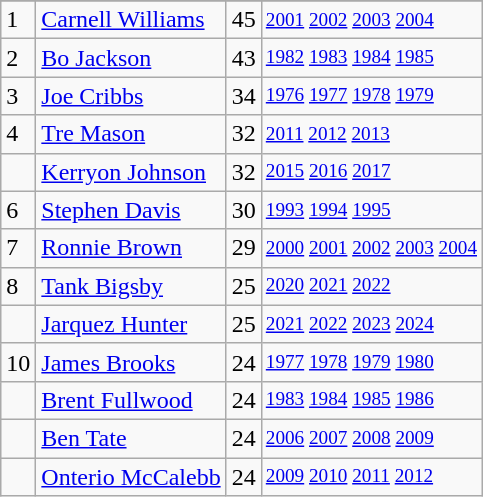<table class="wikitable">
<tr>
</tr>
<tr>
<td>1</td>
<td><a href='#'>Carnell Williams</a></td>
<td>45</td>
<td style="font-size:80%;"><a href='#'>2001</a> <a href='#'>2002</a> <a href='#'>2003</a> <a href='#'>2004</a></td>
</tr>
<tr>
<td>2</td>
<td><a href='#'>Bo Jackson</a></td>
<td>43</td>
<td style="font-size:80%;"><a href='#'>1982</a> <a href='#'>1983</a> <a href='#'>1984</a> <a href='#'>1985</a></td>
</tr>
<tr>
<td>3</td>
<td><a href='#'>Joe Cribbs</a></td>
<td>34</td>
<td style="font-size:80%;"><a href='#'>1976</a> <a href='#'>1977</a> <a href='#'>1978</a> <a href='#'>1979</a></td>
</tr>
<tr>
<td>4</td>
<td><a href='#'>Tre Mason</a></td>
<td>32</td>
<td style="font-size:80%;"><a href='#'>2011</a> <a href='#'>2012</a> <a href='#'>2013</a></td>
</tr>
<tr>
<td></td>
<td><a href='#'>Kerryon Johnson</a></td>
<td>32</td>
<td style="font-size:80%;"><a href='#'>2015</a> <a href='#'>2016</a> <a href='#'>2017</a></td>
</tr>
<tr>
<td>6</td>
<td><a href='#'>Stephen Davis</a></td>
<td>30</td>
<td style="font-size:80%;"><a href='#'>1993</a> <a href='#'>1994</a> <a href='#'>1995</a></td>
</tr>
<tr>
<td>7</td>
<td><a href='#'>Ronnie Brown</a></td>
<td>29</td>
<td style="font-size:80%;"><a href='#'>2000</a> <a href='#'>2001</a> <a href='#'>2002</a> <a href='#'>2003</a> <a href='#'>2004</a></td>
</tr>
<tr>
<td>8</td>
<td><a href='#'>Tank Bigsby</a></td>
<td>25</td>
<td style="font-size:80%;"><a href='#'>2020</a> <a href='#'>2021</a> <a href='#'>2022</a></td>
</tr>
<tr>
<td></td>
<td><a href='#'>Jarquez Hunter</a></td>
<td>25</td>
<td style="font-size:80%;"><a href='#'>2021</a> <a href='#'>2022</a> <a href='#'>2023</a> <a href='#'>2024</a></td>
</tr>
<tr>
<td>10</td>
<td><a href='#'>James Brooks</a></td>
<td>24</td>
<td style="font-size:80%;"><a href='#'>1977</a> <a href='#'>1978</a> <a href='#'>1979</a> <a href='#'>1980</a></td>
</tr>
<tr>
<td></td>
<td><a href='#'>Brent Fullwood</a></td>
<td>24</td>
<td style="font-size:80%;"><a href='#'>1983</a> <a href='#'>1984</a> <a href='#'>1985</a> <a href='#'>1986</a></td>
</tr>
<tr>
<td></td>
<td><a href='#'>Ben Tate</a></td>
<td>24</td>
<td style="font-size:80%;"><a href='#'>2006</a> <a href='#'>2007</a> <a href='#'>2008</a> <a href='#'>2009</a></td>
</tr>
<tr>
<td></td>
<td><a href='#'>Onterio McCalebb</a></td>
<td>24</td>
<td style="font-size:80%;"><a href='#'>2009</a> <a href='#'>2010</a> <a href='#'>2011</a> <a href='#'>2012</a></td>
</tr>
</table>
